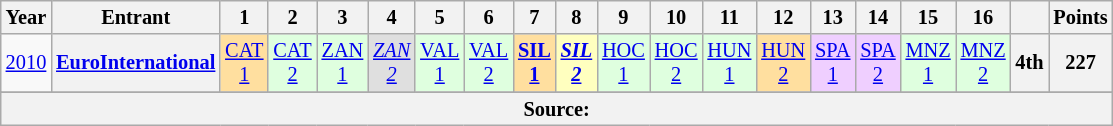<table class="wikitable" style="text-align:center; font-size:85%">
<tr>
<th>Year</th>
<th>Entrant</th>
<th>1</th>
<th>2</th>
<th>3</th>
<th>4</th>
<th>5</th>
<th>6</th>
<th>7</th>
<th>8</th>
<th>9</th>
<th>10</th>
<th>11</th>
<th>12</th>
<th>13</th>
<th>14</th>
<th>15</th>
<th>16</th>
<th></th>
<th>Points</th>
</tr>
<tr>
<td><a href='#'>2010</a></td>
<th><a href='#'>EuroInternational</a></th>
<td style="background:#FFDF9F;"><a href='#'>CAT<br>1</a><br></td>
<td style="background:#DFFFDF;"><a href='#'>CAT<br>2</a><br></td>
<td style="background:#DFFFDF;"><a href='#'>ZAN<br>1</a><br></td>
<td style="background:#DFDFDF;"><em><a href='#'>ZAN<br>2</a></em><br></td>
<td style="background:#DFFFDF;"><a href='#'>VAL<br>1</a><br></td>
<td style="background:#DFFFDF;"><a href='#'>VAL<br>2</a><br></td>
<td style="background:#FFDF9F;"><strong><a href='#'>SIL<br>1</a></strong><br></td>
<td style="background:#FFFFBF;"><strong><em><a href='#'>SIL<br>2</a></em></strong><br></td>
<td style="background:#DFFFDF;"><a href='#'>HOC<br>1</a><br></td>
<td style="background:#DFFFDF;"><a href='#'>HOC<br>2</a><br></td>
<td style="background:#DFFFDF;"><a href='#'>HUN<br>1</a><br></td>
<td style="background:#FFDF9F;"><a href='#'>HUN<br>2</a><br></td>
<td style="background:#EFCFFF;"><a href='#'>SPA<br>1</a><br></td>
<td style="background:#EFCFFF;"><a href='#'>SPA<br>2</a><br></td>
<td style="background:#DFFFDF;"><a href='#'>MNZ<br>1</a><br></td>
<td style="background:#DFFFDF;"><a href='#'>MNZ<br>2</a><br></td>
<th>4th</th>
<th>227</th>
</tr>
<tr>
</tr>
<tr class="sortbottom">
<th colspan="20">Source:</th>
</tr>
</table>
